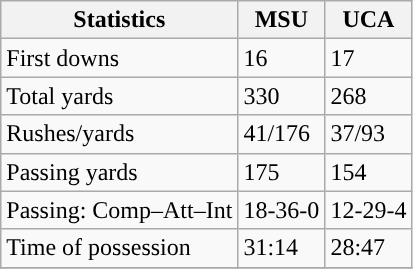<table class="wikitable" style="float: left;">
<tr>
<th>Statistics</th>
<th>MSU</th>
<th>UCA</th>
</tr>
<tr>
<td>First downs</td>
<td>16</td>
<td>17</td>
</tr>
<tr>
<td>Total yards</td>
<td>330</td>
<td>268</td>
</tr>
<tr>
<td>Rushes/yards</td>
<td>41/176</td>
<td>37/93</td>
</tr>
<tr>
<td>Passing yards</td>
<td>175</td>
<td>154</td>
</tr>
<tr>
<td>Passing: Comp–Att–Int</td>
<td>18-36-0</td>
<td>12-29-4</td>
</tr>
<tr>
<td>Time of possession</td>
<td>31:14</td>
<td>28:47</td>
</tr>
<tr>
</tr>
</table>
